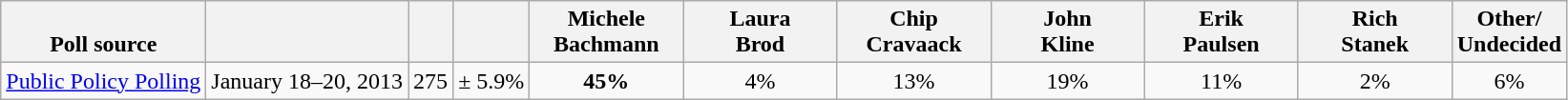<table class="wikitable" style="text-align:center">
<tr valign= bottom>
<th>Poll source</th>
<th></th>
<th></th>
<th></th>
<th style="width:100px;">Michele<br>Bachmann</th>
<th style="width:100px;">Laura<br>Brod</th>
<th style="width:100px;">Chip<br>Cravaack</th>
<th style="width:100px;">John<br>Kline</th>
<th style="width:100px;">Erik<br>Paulsen</th>
<th style="width:100px;">Rich<br>Stanek</th>
<th>Other/<br>Undecided</th>
</tr>
<tr>
<td align=left><a href='#'>Public Policy Polling</a></td>
<td>January 18–20, 2013</td>
<td>275</td>
<td>± 5.9%</td>
<td><strong>45%</strong></td>
<td>4%</td>
<td>13%</td>
<td>19%</td>
<td>11%</td>
<td>2%</td>
<td>6%</td>
</tr>
</table>
